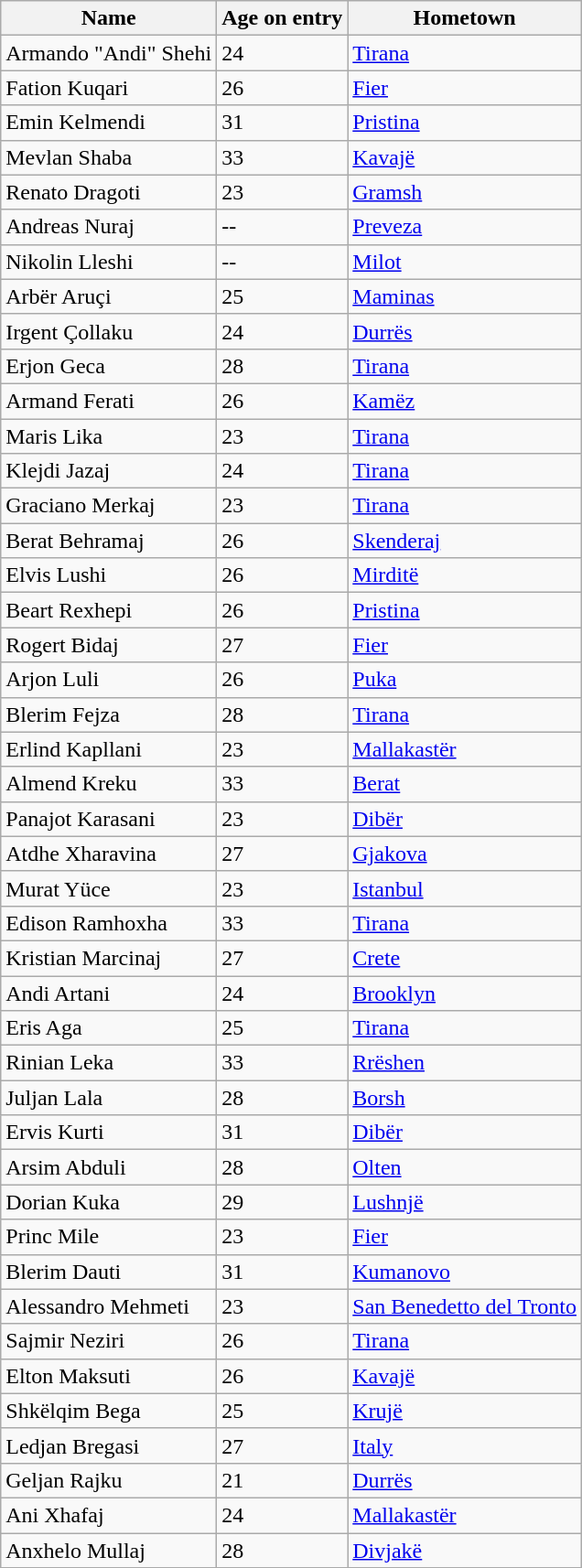<table class="wikitable sortable">
<tr>
<th class="unsortable">Name</th>
<th class="unsortable">Age on entry</th>
<th class="unsortable">Hometown</th>
</tr>
<tr>
<td>Armando "Andi" Shehi</td>
<td>24</td>
<td><a href='#'>Tirana</a></td>
</tr>
<tr>
<td>Fation Kuqari</td>
<td>26</td>
<td><a href='#'>Fier</a></td>
</tr>
<tr>
<td>Emin Kelmendi</td>
<td>31</td>
<td><a href='#'>Pristina</a></td>
</tr>
<tr>
<td>Mevlan Shaba</td>
<td>33</td>
<td><a href='#'>Kavajë</a></td>
</tr>
<tr>
<td>Renato Dragoti</td>
<td>23</td>
<td><a href='#'>Gramsh</a></td>
</tr>
<tr>
<td>Andreas Nuraj</td>
<td>--</td>
<td><a href='#'>Preveza</a></td>
</tr>
<tr>
<td>Nikolin Lleshi</td>
<td>--</td>
<td><a href='#'>Milot</a></td>
</tr>
<tr>
<td>Arbër Aruçi</td>
<td>25</td>
<td><a href='#'>Maminas</a></td>
</tr>
<tr>
<td>Irgent Çollaku</td>
<td>24</td>
<td><a href='#'>Durrës</a></td>
</tr>
<tr>
<td>Erjon Geca</td>
<td>28</td>
<td><a href='#'>Tirana</a></td>
</tr>
<tr>
<td>Armand Ferati</td>
<td>26</td>
<td><a href='#'>Kamëz</a></td>
</tr>
<tr>
<td>Maris Lika</td>
<td>23</td>
<td><a href='#'>Tirana</a></td>
</tr>
<tr>
<td>Klejdi Jazaj</td>
<td>24</td>
<td><a href='#'>Tirana</a></td>
</tr>
<tr>
<td>Graciano Merkaj</td>
<td>23</td>
<td><a href='#'>Tirana</a></td>
</tr>
<tr>
<td>Berat Behramaj</td>
<td>26</td>
<td><a href='#'>Skenderaj</a></td>
</tr>
<tr>
<td>Elvis Lushi</td>
<td>26</td>
<td><a href='#'>Mirditë</a></td>
</tr>
<tr>
<td>Beart Rexhepi</td>
<td>26</td>
<td><a href='#'>Pristina</a></td>
</tr>
<tr>
<td>Rogert Bidaj</td>
<td>27</td>
<td><a href='#'>Fier</a></td>
</tr>
<tr>
<td>Arjon Luli</td>
<td>26</td>
<td><a href='#'>Puka</a></td>
</tr>
<tr>
<td>Blerim Fejza</td>
<td>28</td>
<td><a href='#'>Tirana</a></td>
</tr>
<tr>
<td>Erlind Kapllani</td>
<td>23</td>
<td><a href='#'>Mallakastër</a></td>
</tr>
<tr>
<td>Almend Kreku</td>
<td>33</td>
<td><a href='#'>Berat</a></td>
</tr>
<tr>
<td>Panajot Karasani</td>
<td>23</td>
<td><a href='#'>Dibër</a></td>
</tr>
<tr>
<td>Atdhe Xharavina</td>
<td>27</td>
<td><a href='#'>Gjakova</a></td>
</tr>
<tr>
<td>Murat Yüce</td>
<td>23</td>
<td><a href='#'>Istanbul</a></td>
</tr>
<tr>
<td>Edison Ramhoxha</td>
<td>33</td>
<td><a href='#'>Tirana</a></td>
</tr>
<tr>
<td>Kristian Marcinaj</td>
<td>27</td>
<td><a href='#'>Crete</a></td>
</tr>
<tr>
<td>Andi Artani</td>
<td>24</td>
<td><a href='#'>Brooklyn</a></td>
</tr>
<tr>
<td>Eris Aga</td>
<td>25</td>
<td><a href='#'>Tirana</a></td>
</tr>
<tr>
<td>Rinian Leka</td>
<td>33</td>
<td><a href='#'>Rrëshen</a></td>
</tr>
<tr>
<td>Juljan Lala</td>
<td>28</td>
<td><a href='#'>Borsh</a></td>
</tr>
<tr>
<td>Ervis Kurti</td>
<td>31</td>
<td><a href='#'>Dibër</a></td>
</tr>
<tr>
<td>Arsim Abduli</td>
<td>28</td>
<td><a href='#'>Olten</a></td>
</tr>
<tr>
<td>Dorian Kuka</td>
<td>29</td>
<td><a href='#'>Lushnjë</a></td>
</tr>
<tr>
<td>Princ Mile</td>
<td>23</td>
<td><a href='#'>Fier</a></td>
</tr>
<tr>
<td>Blerim Dauti</td>
<td>31</td>
<td><a href='#'>Kumanovo</a></td>
</tr>
<tr>
<td>Alessandro Mehmeti</td>
<td>23</td>
<td><a href='#'>San Benedetto del Tronto</a></td>
</tr>
<tr>
<td>Sajmir Neziri</td>
<td>26</td>
<td><a href='#'>Tirana</a></td>
</tr>
<tr>
<td>Elton Maksuti</td>
<td>26</td>
<td><a href='#'>Kavajë</a></td>
</tr>
<tr>
<td>Shkëlqim Bega</td>
<td>25</td>
<td><a href='#'>Krujë</a></td>
</tr>
<tr>
<td>Ledjan Bregasi</td>
<td>27</td>
<td><a href='#'>Italy</a></td>
</tr>
<tr>
<td>Geljan Rajku</td>
<td>21</td>
<td><a href='#'>Durrës</a></td>
</tr>
<tr>
<td>Ani Xhafaj</td>
<td>24</td>
<td><a href='#'>Mallakastër</a></td>
</tr>
<tr>
<td>Anxhelo Mullaj</td>
<td>28</td>
<td><a href='#'>Divjakë</a></td>
</tr>
<tr>
</tr>
</table>
